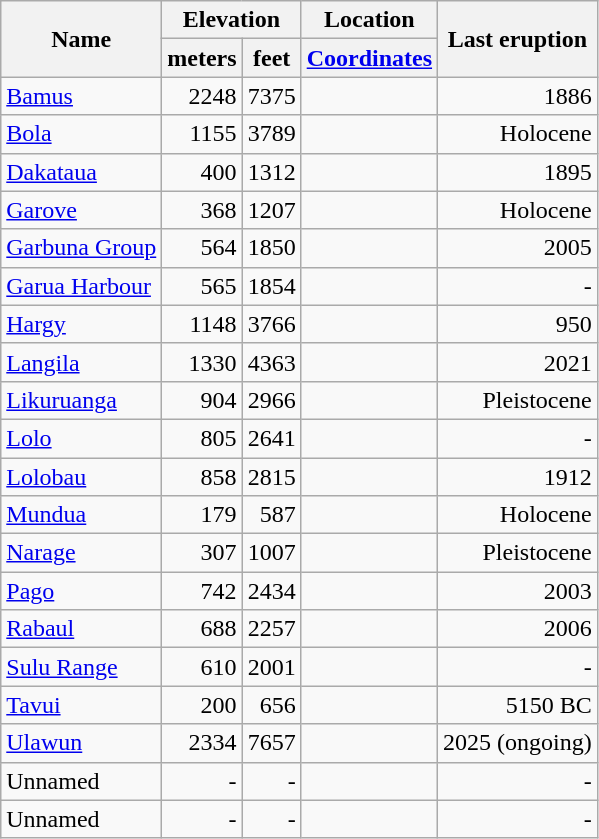<table class="wikitable">
<tr>
<th rowspan="2">Name</th>
<th colspan ="2">Elevation</th>
<th>Location</th>
<th rowspan="2">Last eruption</th>
</tr>
<tr>
<th>meters</th>
<th>feet</th>
<th><a href='#'>Coordinates</a></th>
</tr>
<tr align="right">
<td align="left"><a href='#'>Bamus</a></td>
<td>2248</td>
<td>7375</td>
<td></td>
<td>1886</td>
</tr>
<tr align="right">
<td align="left"><a href='#'>Bola</a></td>
<td>1155</td>
<td>3789</td>
<td></td>
<td>Holocene</td>
</tr>
<tr align="right">
<td align="left"><a href='#'>Dakataua</a></td>
<td>400</td>
<td>1312</td>
<td></td>
<td>1895</td>
</tr>
<tr align="right">
<td align="left"><a href='#'>Garove</a></td>
<td>368</td>
<td>1207</td>
<td></td>
<td>Holocene</td>
</tr>
<tr align="right">
<td align="left"><a href='#'>Garbuna Group</a></td>
<td>564</td>
<td>1850</td>
<td></td>
<td>2005</td>
</tr>
<tr align="right">
<td align="left"><a href='#'>Garua Harbour</a></td>
<td>565</td>
<td>1854</td>
<td></td>
<td>-</td>
</tr>
<tr align="right">
<td align="left"><a href='#'>Hargy</a></td>
<td>1148</td>
<td>3766</td>
<td></td>
<td>950</td>
</tr>
<tr align="right">
<td align="left"><a href='#'>Langila</a></td>
<td>1330</td>
<td>4363</td>
<td></td>
<td>2021</td>
</tr>
<tr align="right">
<td align="left"><a href='#'>Likuruanga</a></td>
<td>904</td>
<td>2966</td>
<td></td>
<td>Pleistocene</td>
</tr>
<tr align="right">
<td align="left"><a href='#'>Lolo</a></td>
<td>805</td>
<td>2641</td>
<td></td>
<td>-</td>
</tr>
<tr align="right">
<td align="left"><a href='#'>Lolobau</a></td>
<td>858</td>
<td>2815</td>
<td></td>
<td>1912</td>
</tr>
<tr align="right">
<td align="left"><a href='#'>Mundua</a></td>
<td>179</td>
<td>587</td>
<td></td>
<td>Holocene</td>
</tr>
<tr align="right">
<td align="left"><a href='#'>Narage</a></td>
<td>307</td>
<td>1007</td>
<td></td>
<td>Pleistocene</td>
</tr>
<tr align="right">
<td align="left"><a href='#'>Pago</a></td>
<td>742</td>
<td>2434</td>
<td></td>
<td>2003</td>
</tr>
<tr align="right">
<td align="left"><a href='#'>Rabaul</a></td>
<td>688</td>
<td>2257</td>
<td></td>
<td>2006</td>
</tr>
<tr align="right">
<td align="left"><a href='#'>Sulu Range</a></td>
<td>610</td>
<td>2001</td>
<td></td>
<td>-</td>
</tr>
<tr align="right">
<td align="left"><a href='#'>Tavui</a></td>
<td>200</td>
<td>656</td>
<td></td>
<td>5150 BC</td>
</tr>
<tr align="right">
<td align="left"><a href='#'>Ulawun</a></td>
<td>2334</td>
<td>7657</td>
<td></td>
<td>2025 (ongoing)</td>
</tr>
<tr align="right">
<td align="left">Unnamed</td>
<td>-</td>
<td>-</td>
<td></td>
<td>-</td>
</tr>
<tr align="right">
<td align="left">Unnamed</td>
<td>-</td>
<td>-</td>
<td></td>
<td>-</td>
</tr>
</table>
